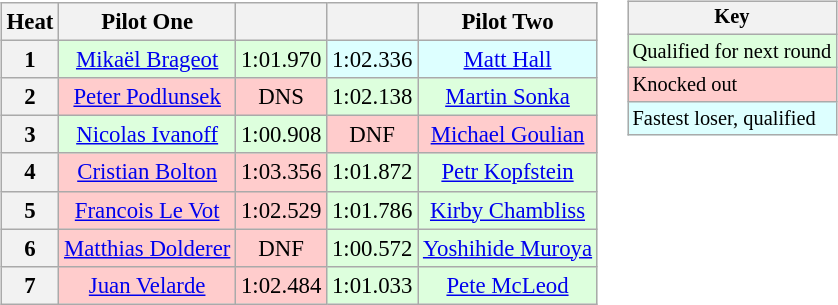<table>
<tr>
<td><br><table class="wikitable" style="font-size:95%; text-align:center">
<tr>
<th>Heat</th>
<th>Pilot One</th>
<th></th>
<th></th>
<th>Pilot Two</th>
</tr>
<tr>
<th>1</th>
<td style="background:#ddffdd;"> <a href='#'>Mikaël Brageot</a></td>
<td style="background:#ddffdd;">1:01.970</td>
<td style="background:#ddffff;">1:02.336</td>
<td style="background:#ddffff;"> <a href='#'>Matt Hall</a></td>
</tr>
<tr>
<th>2</th>
<td style="background:#ffcccc;"> <a href='#'>Peter Podlunsek</a></td>
<td style="background:#ffcccc;">DNS</td>
<td style="background:#ddffdd;">1:02.138</td>
<td style="background:#ddffdd;"> <a href='#'>Martin Sonka</a></td>
</tr>
<tr>
<th>3</th>
<td style="background:#ddffdd;"> <a href='#'>Nicolas Ivanoff</a></td>
<td style="background:#ddffdd;">1:00.908</td>
<td style="background:#ffcccc;">DNF </td>
<td style="background:#ffcccc;"> <a href='#'>Michael Goulian</a></td>
</tr>
<tr>
<th>4</th>
<td style="background:#ffcccc;"> <a href='#'>Cristian Bolton</a></td>
<td style="background:#ffcccc;">1:03.356</td>
<td style="background:#ddffdd;">1:01.872</td>
<td style="background:#ddffdd;"> <a href='#'>Petr Kopfstein</a></td>
</tr>
<tr>
<th>5</th>
<td style="background:#ffcccc;"> <a href='#'>Francois Le Vot</a></td>
<td style="background:#ffcccc;">1:02.529</td>
<td style="background:#ddffdd;">1:01.786</td>
<td style="background:#ddffdd;"> <a href='#'>Kirby Chambliss</a></td>
</tr>
<tr>
<th>6</th>
<td style="background:#ffcccc;"> <a href='#'>Matthias Dolderer</a></td>
<td style="background:#ffcccc;">DNF </td>
<td style="background:#ddffdd;">1:00.572</td>
<td style="background:#ddffdd;"> <a href='#'>Yoshihide Muroya</a></td>
</tr>
<tr>
<th>7</th>
<td style="background:#ffcccc;"> <a href='#'>Juan Velarde</a></td>
<td style="background:#ffcccc;">1:02.484</td>
<td style="background:#ddffdd;">1:01.033</td>
<td style="background:#ddffdd;"> <a href='#'>Pete McLeod</a></td>
</tr>
</table>
</td>
<td valign="top"><br><table class="wikitable" style="font-size: 85%;">
<tr>
<th colspan=2>Key</th>
</tr>
<tr style="background:#ddffdd;">
<td>Qualified for next round</td>
</tr>
<tr style="background:#ffcccc;">
<td>Knocked out</td>
</tr>
<tr style="background:#ddffff;">
<td>Fastest loser, qualified</td>
</tr>
</table>
</td>
</tr>
</table>
